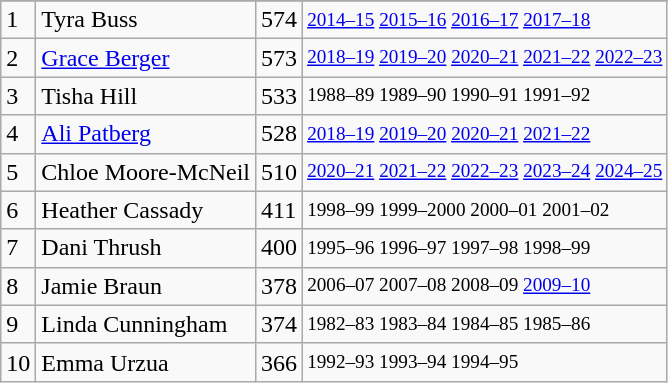<table class="wikitable">
<tr>
</tr>
<tr>
<td>1</td>
<td>Tyra Buss</td>
<td>574</td>
<td style="font-size:80%;"><a href='#'>2014–15</a> <a href='#'>2015–16</a> <a href='#'>2016–17</a> <a href='#'>2017–18</a></td>
</tr>
<tr>
<td>2</td>
<td><a href='#'>Grace Berger</a></td>
<td>573</td>
<td style="font-size:80%;"><a href='#'>2018–19</a> <a href='#'>2019–20</a> <a href='#'>2020–21</a> <a href='#'>2021–22</a> <a href='#'>2022–23</a></td>
</tr>
<tr>
<td>3</td>
<td>Tisha Hill</td>
<td>533</td>
<td style="font-size:80%;">1988–89 1989–90 1990–91 1991–92</td>
</tr>
<tr>
<td>4</td>
<td><a href='#'>Ali Patberg</a></td>
<td>528</td>
<td style="font-size:80%;"><a href='#'>2018–19</a> <a href='#'>2019–20</a> <a href='#'>2020–21</a> <a href='#'>2021–22</a></td>
</tr>
<tr>
<td>5</td>
<td>Chloe Moore-McNeil</td>
<td>510</td>
<td style="font-size:80%;"><a href='#'>2020–21</a> <a href='#'>2021–22</a> <a href='#'>2022–23</a> <a href='#'>2023–24</a> <a href='#'>2024–25</a></td>
</tr>
<tr>
<td>6</td>
<td>Heather Cassady</td>
<td>411</td>
<td style="font-size:80%;">1998–99 1999–2000 2000–01 2001–02</td>
</tr>
<tr>
<td>7</td>
<td>Dani Thrush</td>
<td>400</td>
<td style="font-size:80%;">1995–96 1996–97 1997–98 1998–99</td>
</tr>
<tr>
<td>8</td>
<td>Jamie Braun</td>
<td>378</td>
<td style="font-size:80%;">2006–07 2007–08 2008–09 <a href='#'>2009–10</a></td>
</tr>
<tr>
<td>9</td>
<td>Linda Cunningham</td>
<td>374</td>
<td style="font-size:80%;">1982–83 1983–84 1984–85 1985–86</td>
</tr>
<tr>
<td>10</td>
<td>Emma Urzua</td>
<td>366</td>
<td style="font-size:80%;">1992–93 1993–94 1994–95</td>
</tr>
</table>
